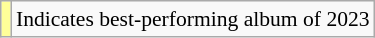<table class="wikitable" style="font-size:90%;">
<tr>
<td style="background-color:#FFFF99"></td>
<td>Indicates best-performing album of 2023</td>
</tr>
</table>
